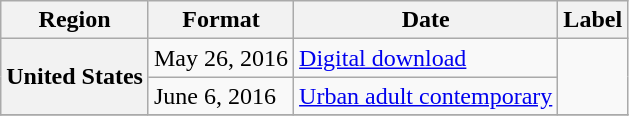<table class="wikitable plainrowheaders unsortable">
<tr>
<th>Region</th>
<th>Format</th>
<th>Date</th>
<th>Label</th>
</tr>
<tr>
<th scope="row" rowspan="2">United States</th>
<td>May 26, 2016</td>
<td><a href='#'>Digital download</a></td>
<td rowspan="2"></td>
</tr>
<tr>
<td>June 6, 2016</td>
<td><a href='#'>Urban adult contemporary</a></td>
</tr>
<tr>
</tr>
</table>
